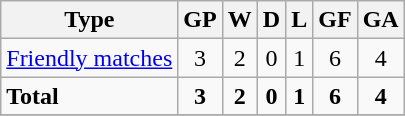<table class="wikitable">
<tr>
<th>Type</th>
<th>GP</th>
<th>W</th>
<th>D</th>
<th>L</th>
<th>GF</th>
<th>GA</th>
</tr>
<tr>
<td align=left><a href='#'>Friendly matches</a></td>
<td align=center>3</td>
<td align=center>2</td>
<td align=center>0</td>
<td align=center>1</td>
<td align=center>6</td>
<td align=center>4</td>
</tr>
<tr>
<td><strong>Total</strong></td>
<td align=center><strong>3</strong></td>
<td align=center><strong>2</strong></td>
<td align=center><strong>0</strong></td>
<td align=center><strong>1</strong></td>
<td align=center><strong>6</strong></td>
<td align=center><strong>4</strong></td>
</tr>
<tr>
</tr>
</table>
